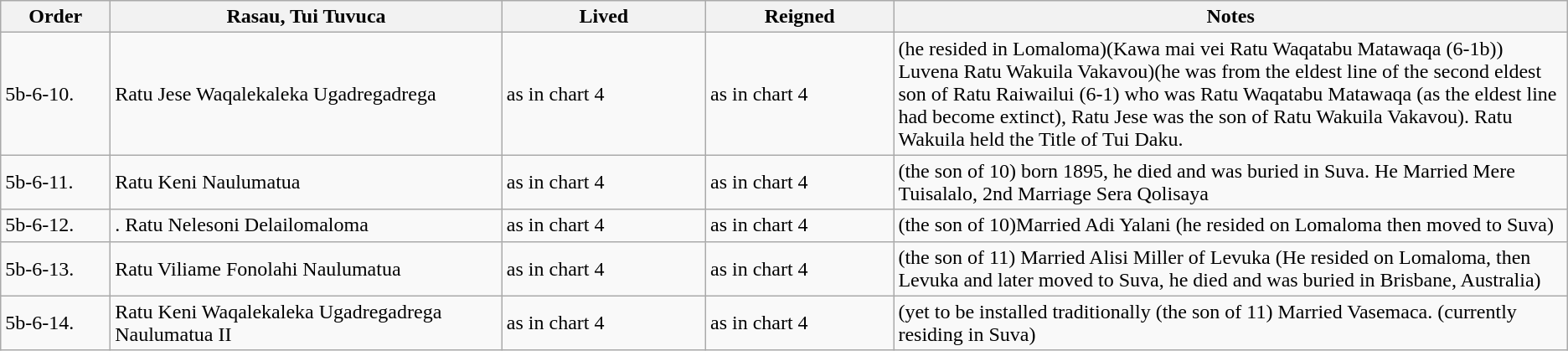<table class="wikitable">
<tr>
<th style="width:7%;">Order</th>
<th style="width:25%;">Rasau, Tui Tuvuca</th>
<th style="width:13%;">Lived</th>
<th style="width:12%;">Reigned</th>
<th style="width:43%;">Notes</th>
</tr>
<tr>
<td>5b-6-10.</td>
<td>Ratu Jese Waqalekaleka Ugadregadrega</td>
<td>as in chart 4</td>
<td>as in chart 4</td>
<td>(he resided in Lomaloma)(Kawa mai vei Ratu Waqatabu Matawaqa (6-1b)) Luvena Ratu Wakuila Vakavou)(he was from the eldest line of the second eldest son of Ratu Raiwailui (6-1) who was Ratu Waqatabu Matawaqa (as the eldest line had become extinct), Ratu Jese was the son of Ratu Wakuila Vakavou). Ratu Wakuila held the Title of Tui Daku.</td>
</tr>
<tr>
<td>5b-6-11.</td>
<td>Ratu Keni Naulumatua</td>
<td>as in chart 4</td>
<td>as in chart 4</td>
<td>(the son of 10) born 1895, he died and was buried in Suva. He Married Mere Tuisalalo, 2nd Marriage Sera Qolisaya</td>
</tr>
<tr>
<td>5b-6-12.</td>
<td>. Ratu Nelesoni Delailomaloma</td>
<td>as in chart 4</td>
<td>as in chart 4</td>
<td>(the son of 10)Married Adi Yalani (he resided on Lomaloma then moved to Suva)</td>
</tr>
<tr>
<td>5b-6-13.</td>
<td>Ratu Viliame Fonolahi Naulumatua</td>
<td>as in chart 4</td>
<td>as in chart 4</td>
<td>(the son of 11) Married Alisi Miller of Levuka (He resided on Lomaloma, then Levuka and later moved to Suva, he died and was buried in Brisbane, Australia)</td>
</tr>
<tr>
<td>5b-6-14.</td>
<td>Ratu Keni Waqalekaleka Ugadregadrega Naulumatua II</td>
<td>as in chart 4</td>
<td>as in chart 4</td>
<td>(yet to be installed traditionally (the son of 11) Married Vasemaca. (currently residing in Suva)</td>
</tr>
</table>
